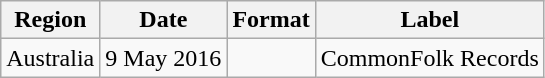<table class="wikitable plainrowheaders">
<tr>
<th scope="col">Region</th>
<th scope="col">Date</th>
<th scope="col">Format</th>
<th scope="col">Label</th>
</tr>
<tr>
<td>Australia</td>
<td>9 May 2016</td>
<td></td>
<td>CommonFolk Records</td>
</tr>
</table>
